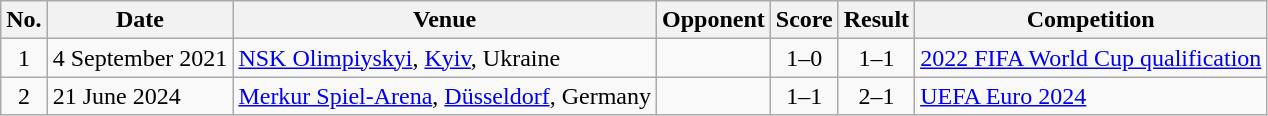<table class="wikitable sortable">
<tr>
<th scope=col>No.</th>
<th scope=col>Date</th>
<th scope=col>Venue</th>
<th scope=col>Opponent</th>
<th scope=col>Score</th>
<th scope=col>Result</th>
<th scope=col>Competition</th>
</tr>
<tr>
<td align=center>1</td>
<td>4 September 2021</td>
<td><a href='#'>NSK Olimpiyskyi</a>, <a href='#'>Kyiv</a>, Ukraine</td>
<td></td>
<td align=center>1–0</td>
<td align=center>1–1</td>
<td><a href='#'>2022 FIFA World Cup qualification</a></td>
</tr>
<tr>
<td align=center>2</td>
<td>21 June 2024</td>
<td><a href='#'>Merkur Spiel-Arena</a>, <a href='#'>Düsseldorf</a>, Germany</td>
<td></td>
<td align=center>1–1</td>
<td align=center>2–1</td>
<td><a href='#'>UEFA Euro 2024</a></td>
</tr>
</table>
